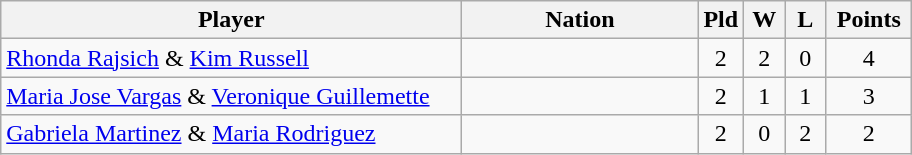<table class="wikitable" style="text-align:center">
<tr>
<th width="300">Player</th>
<th width="150">Nation</th>
<th width="20">Pld</th>
<th width="20">W</th>
<th width="20">L</th>
<th width="50">Points</th>
</tr>
<tr>
<td align="left"><a href='#'>Rhonda Rajsich</a> & <a href='#'>Kim Russell</a></td>
<td align="left"></td>
<td>2</td>
<td>2</td>
<td>0</td>
<td>4</td>
</tr>
<tr>
<td align="left"><a href='#'>Maria Jose Vargas</a> & <a href='#'>Veronique Guillemette</a></td>
<td align="left"></td>
<td>2</td>
<td>1</td>
<td>1</td>
<td>3</td>
</tr>
<tr>
<td align="left"><a href='#'>Gabriela Martinez</a> & <a href='#'>Maria Rodriguez</a></td>
<td align="left"></td>
<td>2</td>
<td>0</td>
<td>2</td>
<td>2</td>
</tr>
</table>
